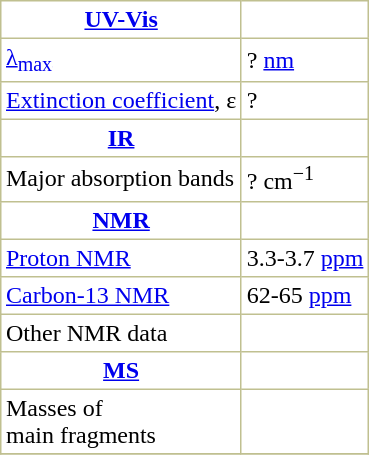<table border="1" cellspacing="0" cellpadding="3" style="margin: 0 0 0 0.5em; background: #FFFFFF; border-collapse: collapse; border-color: #C0C090;">
<tr>
<th><a href='#'>UV-Vis</a></th>
</tr>
<tr>
<td><a href='#'>λ<sub>max</sub></a></td>
<td>? <a href='#'>nm</a></td>
</tr>
<tr>
<td><a href='#'>Extinction coefficient</a>, ε</td>
<td>?</td>
</tr>
<tr>
<th><a href='#'>IR</a></th>
</tr>
<tr>
<td>Major absorption bands</td>
<td>? cm<sup>−1</sup></td>
</tr>
<tr>
<th><a href='#'>NMR</a></th>
</tr>
<tr>
<td><a href='#'>Proton NMR</a> </td>
<td>3.3-3.7 <a href='#'>ppm</a></td>
</tr>
<tr>
<td><a href='#'>Carbon-13 NMR</a> </td>
<td>62-65 <a href='#'>ppm</a></td>
</tr>
<tr>
<td>Other NMR data </td>
<td> </td>
</tr>
<tr>
<th><a href='#'>MS</a></th>
</tr>
<tr>
<td>Masses of <br>main fragments</td>
<td>  </td>
</tr>
<tr>
</tr>
</table>
